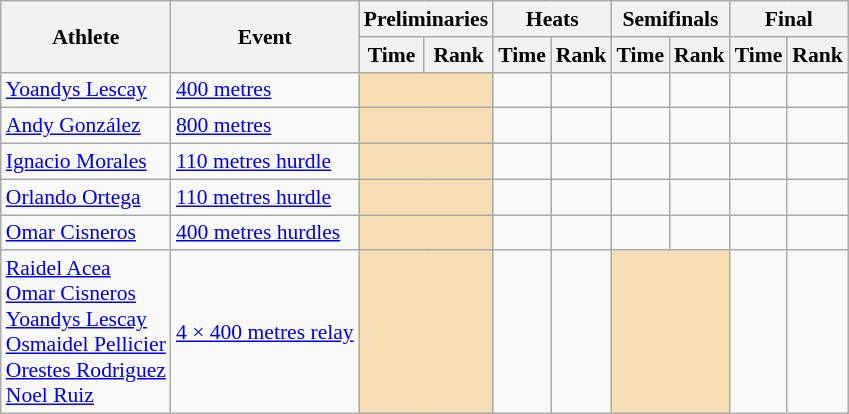<table class=wikitable style="font-size:90%;">
<tr>
<th rowspan="2">Athlete</th>
<th rowspan="2">Event</th>
<th colspan="2">Preliminaries</th>
<th colspan="2">Heats</th>
<th colspan="2">Semifinals</th>
<th colspan="2">Final</th>
</tr>
<tr>
<th>Time</th>
<th>Rank</th>
<th>Time</th>
<th>Rank</th>
<th>Time</th>
<th>Rank</th>
<th>Time</th>
<th>Rank</th>
</tr>
<tr style="border-top: single;">
<td><a href='#'>Yoandys Lescay</a></td>
<td><a href='#'>400 metres</a></td>
<td colspan= 2 bgcolor="wheat"></td>
<td align=center></td>
<td align=center></td>
<td align=center></td>
<td align=center></td>
<td align=center></td>
<td align=center></td>
</tr>
<tr style="border-top: single;">
<td><a href='#'>Andy González</a></td>
<td><a href='#'>800 metres</a></td>
<td colspan= 2 bgcolor="wheat"></td>
<td align=center></td>
<td align=center></td>
<td align=center></td>
<td align=center></td>
<td align=center></td>
<td align=center></td>
</tr>
<tr style="border-top: single;">
<td><a href='#'>Ignacio Morales</a></td>
<td><a href='#'>110 metres hurdle</a></td>
<td colspan= 2 bgcolor="wheat"></td>
<td align=center></td>
<td align=center></td>
<td align=center></td>
<td align=center></td>
<td align=center></td>
<td align=center></td>
</tr>
<tr style="border-top: single;">
<td><a href='#'>Orlando Ortega</a></td>
<td><a href='#'>110 metres hurdle</a></td>
<td colspan= 2 bgcolor="wheat"></td>
<td align=center></td>
<td align=center></td>
<td align=center></td>
<td align=center></td>
<td align=center></td>
<td align=center></td>
</tr>
<tr style="border-top: single;">
<td><a href='#'>Omar Cisneros</a></td>
<td><a href='#'>400 metres hurdles</a></td>
<td colspan= 2 bgcolor="wheat"></td>
<td align=center></td>
<td align=center></td>
<td align=center></td>
<td align=center></td>
<td align=center></td>
<td align=center></td>
</tr>
<tr style="border-top: single;">
<td><a href='#'>Raidel Acea</a><br><a href='#'>Omar Cisneros</a><br><a href='#'>Yoandys Lescay</a><br><a href='#'>Osmaidel Pellicier</a><br><a href='#'>Orestes Rodriguez</a><br><a href='#'>Noel Ruiz</a></td>
<td><a href='#'>4 × 400 metres relay</a></td>
<td colspan= 2 bgcolor="wheat"></td>
<td align=center></td>
<td align=center></td>
<td colspan= 2 bgcolor="wheat"></td>
<td align=center></td>
<td align=center></td>
</tr>
</table>
